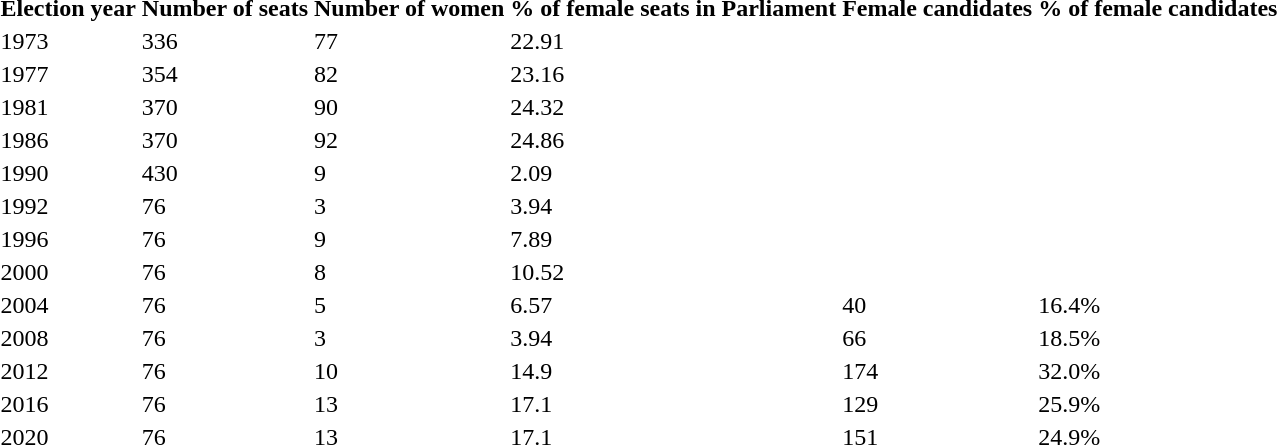<table class="sortable % of female seats in Parliament">
<tr>
<th>Election year</th>
<th>Number of seats</th>
<th>Number of women</th>
<th>% of female seats in Parliament</th>
<th>Female candidates</th>
<th>% of female candidates</th>
</tr>
<tr>
<td>1973</td>
<td>336</td>
<td>77</td>
<td>22.91</td>
<td></td>
<td></td>
</tr>
<tr>
<td>1977</td>
<td>354</td>
<td>82</td>
<td>23.16</td>
<td></td>
<td></td>
</tr>
<tr>
<td>1981</td>
<td>370</td>
<td>90</td>
<td>24.32</td>
<td></td>
<td></td>
</tr>
<tr>
<td>1986</td>
<td>370</td>
<td>92</td>
<td>24.86</td>
<td></td>
<td></td>
</tr>
<tr>
<td>1990</td>
<td>430</td>
<td>9</td>
<td>2.09</td>
<td></td>
<td></td>
</tr>
<tr>
<td>1992</td>
<td>76</td>
<td>3</td>
<td>3.94</td>
<td></td>
<td></td>
</tr>
<tr>
<td>1996</td>
<td>76</td>
<td>9</td>
<td>7.89</td>
<td></td>
<td></td>
</tr>
<tr>
<td>2000</td>
<td>76</td>
<td>8</td>
<td>10.52</td>
<td></td>
<td></td>
</tr>
<tr>
<td>2004</td>
<td>76</td>
<td>5</td>
<td>6.57</td>
<td>40</td>
<td>16.4%</td>
</tr>
<tr>
<td>2008</td>
<td>76</td>
<td>3</td>
<td>3.94</td>
<td>66</td>
<td>18.5%</td>
</tr>
<tr>
<td>2012</td>
<td>76</td>
<td>10</td>
<td>14.9</td>
<td>174</td>
<td>32.0%</td>
</tr>
<tr>
<td>2016</td>
<td>76</td>
<td>13</td>
<td>17.1</td>
<td>129</td>
<td>25.9%</td>
</tr>
<tr>
<td>2020</td>
<td>76</td>
<td>13</td>
<td>17.1</td>
<td>151</td>
<td>24.9%</td>
</tr>
</table>
